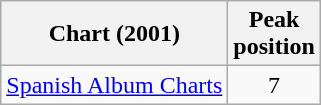<table class="wikitable sortable">
<tr>
<th>Chart (2001)</th>
<th>Peak<br>position</th>
</tr>
<tr>
<td><a href='#'>Spanish Album Charts</a></td>
<td align="center">7</td>
</tr>
</table>
